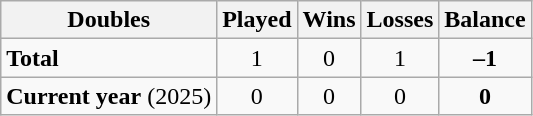<table class="wikitable" style="text-align:center">
<tr>
<th>Doubles</th>
<th>Played</th>
<th>Wins</th>
<th>Losses</th>
<th>Balance</th>
</tr>
<tr>
<td align=left><strong>Total</strong></td>
<td>1</td>
<td>0</td>
<td>1</td>
<td><strong>–1</strong></td>
</tr>
<tr>
<td align=left><strong>Current year</strong> (2025)</td>
<td>0</td>
<td>0</td>
<td>0</td>
<td><strong>0</strong></td>
</tr>
</table>
